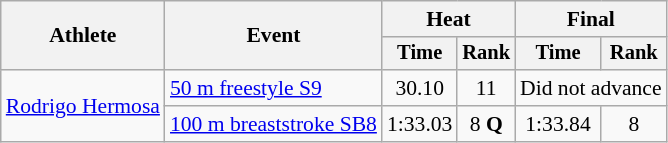<table class=wikitable style=font-size:90%;text-align:center>
<tr>
<th rowspan=2>Athlete</th>
<th rowspan=2>Event</th>
<th colspan=2>Heat</th>
<th colspan=2>Final</th>
</tr>
<tr style=font-size:95%>
<th>Time</th>
<th>Rank</th>
<th>Time</th>
<th>Rank</th>
</tr>
<tr align=center>
<td align=left rowspan=2><a href='#'>Rodrigo Hermosa</a></td>
<td align=left><a href='#'>50 m freestyle S9</a></td>
<td>30.10</td>
<td>11</td>
<td colspan=2>Did not advance</td>
</tr>
<tr align=center>
<td align=left><a href='#'>100 m breaststroke SB8</a></td>
<td>1:33.03</td>
<td>8 <strong>Q</strong></td>
<td>1:33.84</td>
<td>8</td>
</tr>
</table>
